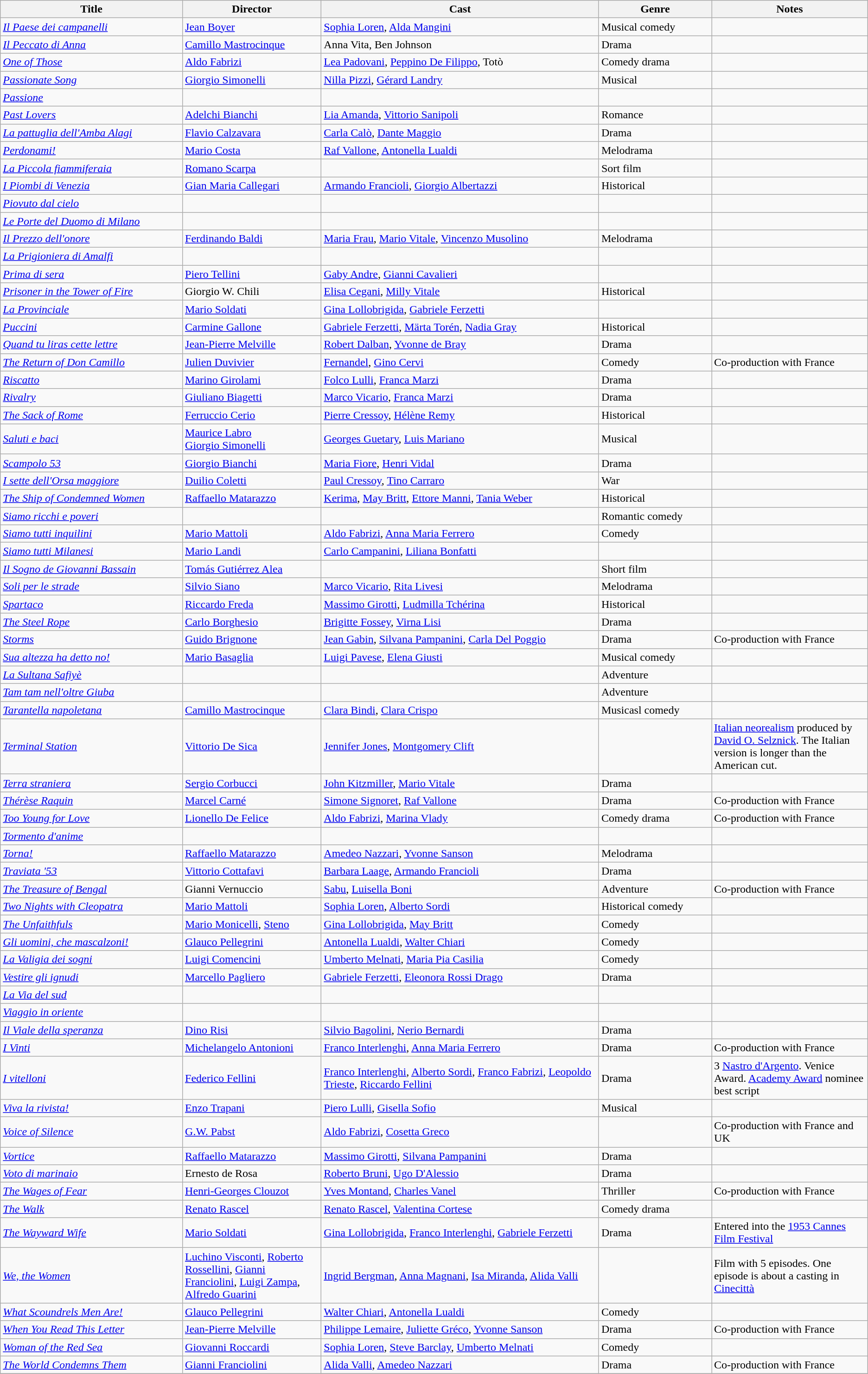<table class="wikitable">
<tr>
<th style="width:21%;">Title</th>
<th style="width:16%;">Director</th>
<th style="width:32%;">Cast</th>
<th style="width:13%;">Genre</th>
<th style="width:18%;">Notes</th>
</tr>
<tr>
<td><em><a href='#'>Il Paese dei campanelli</a></em></td>
<td><a href='#'>Jean Boyer</a></td>
<td><a href='#'>Sophia Loren</a>, <a href='#'>Alda Mangini</a></td>
<td>Musical comedy</td>
<td></td>
</tr>
<tr>
<td><em><a href='#'>Il Peccato di Anna</a></em></td>
<td><a href='#'>Camillo Mastrocinque</a></td>
<td>Anna Vita, Ben Johnson</td>
<td>Drama</td>
<td></td>
</tr>
<tr>
<td><em><a href='#'>One of Those</a></em></td>
<td><a href='#'>Aldo Fabrizi</a></td>
<td><a href='#'>Lea Padovani</a>, <a href='#'>Peppino De Filippo</a>, Totò</td>
<td>Comedy drama</td>
<td></td>
</tr>
<tr>
<td><em><a href='#'>Passionate Song</a></em></td>
<td><a href='#'>Giorgio Simonelli</a></td>
<td><a href='#'>Nilla Pizzi</a>, <a href='#'>Gérard Landry</a></td>
<td>Musical</td>
<td></td>
</tr>
<tr>
<td><em><a href='#'>Passione</a></em></td>
<td></td>
<td></td>
<td></td>
<td></td>
</tr>
<tr>
<td><em><a href='#'>Past Lovers</a></em></td>
<td><a href='#'>Adelchi Bianchi</a></td>
<td><a href='#'>Lia Amanda</a>, <a href='#'>Vittorio Sanipoli</a></td>
<td>Romance</td>
<td></td>
</tr>
<tr>
<td><em><a href='#'>La pattuglia dell'Amba Alagi</a></em></td>
<td><a href='#'>Flavio Calzavara</a></td>
<td><a href='#'>Carla Calò</a>, <a href='#'>Dante Maggio</a></td>
<td>Drama</td>
<td></td>
</tr>
<tr>
<td><em><a href='#'>Perdonami!</a></em></td>
<td><a href='#'>Mario Costa</a></td>
<td><a href='#'>Raf Vallone</a>, <a href='#'>Antonella Lualdi</a></td>
<td>Melodrama</td>
<td></td>
</tr>
<tr>
<td><em><a href='#'>La Piccola fiammiferaia</a></em></td>
<td><a href='#'>Romano Scarpa</a></td>
<td></td>
<td>Sort film</td>
<td></td>
</tr>
<tr>
<td><em><a href='#'>I Piombi di Venezia</a></em></td>
<td><a href='#'>Gian Maria Callegari</a></td>
<td><a href='#'>Armando Francioli</a>, <a href='#'>Giorgio Albertazzi</a></td>
<td>Historical</td>
<td></td>
</tr>
<tr>
<td><em><a href='#'>Piovuto dal cielo</a></em></td>
<td></td>
<td></td>
<td></td>
<td></td>
</tr>
<tr>
<td><em><a href='#'>Le Porte del Duomo di Milano</a></em></td>
<td></td>
<td></td>
<td></td>
<td></td>
</tr>
<tr>
<td><em><a href='#'>Il Prezzo dell'onore</a></em></td>
<td><a href='#'>Ferdinando Baldi</a></td>
<td><a href='#'>Maria Frau</a>, <a href='#'>Mario Vitale</a>, <a href='#'>Vincenzo Musolino</a></td>
<td>Melodrama</td>
<td></td>
</tr>
<tr>
<td><em><a href='#'>La Prigioniera di Amalfi</a></em></td>
<td></td>
<td></td>
<td></td>
<td></td>
</tr>
<tr>
<td><em><a href='#'>Prima di sera</a></em></td>
<td><a href='#'>Piero Tellini</a></td>
<td><a href='#'>Gaby Andre</a>, <a href='#'>Gianni Cavalieri</a></td>
<td></td>
<td></td>
</tr>
<tr>
<td><em><a href='#'>Prisoner in the Tower of Fire</a></em></td>
<td>Giorgio W. Chili</td>
<td><a href='#'>Elisa Cegani</a>, <a href='#'>Milly Vitale</a></td>
<td>Historical</td>
<td></td>
</tr>
<tr>
<td><em><a href='#'>La Provinciale</a></em></td>
<td><a href='#'>Mario Soldati</a></td>
<td><a href='#'>Gina Lollobrigida</a>, <a href='#'>Gabriele Ferzetti</a></td>
<td></td>
<td></td>
</tr>
<tr>
<td><em><a href='#'>Puccini</a></em></td>
<td><a href='#'>Carmine Gallone</a></td>
<td><a href='#'>Gabriele Ferzetti</a>, <a href='#'>Märta Torén</a>, <a href='#'>Nadia Gray</a></td>
<td>Historical</td>
<td></td>
</tr>
<tr>
<td><em><a href='#'>Quand tu liras cette lettre</a></em></td>
<td><a href='#'>Jean-Pierre Melville</a></td>
<td><a href='#'>Robert Dalban</a>, <a href='#'>Yvonne de Bray</a></td>
<td>Drama</td>
<td></td>
</tr>
<tr>
<td><em><a href='#'>The Return of Don Camillo</a></em></td>
<td><a href='#'>Julien Duvivier</a></td>
<td><a href='#'>Fernandel</a>, <a href='#'>Gino Cervi</a></td>
<td>Comedy</td>
<td>Co-production with France</td>
</tr>
<tr>
<td><em><a href='#'>Riscatto</a></em></td>
<td><a href='#'>Marino Girolami</a></td>
<td><a href='#'>Folco Lulli</a>, <a href='#'>Franca Marzi</a></td>
<td>Drama</td>
<td></td>
</tr>
<tr>
<td><em><a href='#'>Rivalry</a></em></td>
<td><a href='#'>Giuliano Biagetti</a></td>
<td><a href='#'>Marco Vicario</a>, <a href='#'>Franca Marzi</a></td>
<td>Drama</td>
<td></td>
</tr>
<tr>
<td><em><a href='#'>The Sack of Rome</a></em></td>
<td><a href='#'>Ferruccio Cerio</a></td>
<td><a href='#'>Pierre Cressoy</a>, <a href='#'>Hélène Remy</a></td>
<td>Historical</td>
<td></td>
</tr>
<tr>
<td><em><a href='#'>Saluti e baci</a></em></td>
<td><a href='#'>Maurice Labro</a><br><a href='#'>Giorgio Simonelli</a></td>
<td><a href='#'>Georges Guetary</a>, <a href='#'>Luis Mariano</a></td>
<td>Musical</td>
<td></td>
</tr>
<tr>
<td><em><a href='#'>Scampolo 53</a></em></td>
<td><a href='#'>Giorgio Bianchi</a></td>
<td><a href='#'>Maria Fiore</a>, <a href='#'>Henri Vidal</a></td>
<td>Drama</td>
<td></td>
</tr>
<tr>
<td><em><a href='#'>I sette dell'Orsa maggiore</a></em></td>
<td><a href='#'>Duilio Coletti</a></td>
<td><a href='#'>Paul Cressoy</a>, <a href='#'>Tino Carraro</a></td>
<td>War</td>
<td></td>
</tr>
<tr>
<td><em><a href='#'>The Ship of Condemned Women</a></em></td>
<td><a href='#'>Raffaello Matarazzo</a></td>
<td><a href='#'>Kerima</a>, <a href='#'>May Britt</a>, <a href='#'>Ettore Manni</a>, <a href='#'>Tania Weber</a></td>
<td>Historical</td>
<td></td>
</tr>
<tr>
<td><em><a href='#'>Siamo ricchi e poveri</a></em></td>
<td></td>
<td></td>
<td>Romantic comedy</td>
<td></td>
</tr>
<tr>
<td><em><a href='#'>Siamo tutti inquilini</a></em></td>
<td><a href='#'>Mario Mattoli</a></td>
<td><a href='#'>Aldo Fabrizi</a>, <a href='#'>Anna Maria Ferrero</a></td>
<td>Comedy</td>
<td></td>
</tr>
<tr>
<td><em><a href='#'>Siamo tutti Milanesi</a></em></td>
<td><a href='#'>Mario Landi</a></td>
<td><a href='#'>Carlo Campanini</a>, <a href='#'>Liliana Bonfatti</a></td>
<td></td>
<td></td>
</tr>
<tr>
<td><em><a href='#'>Il Sogno de Giovanni Bassain</a></em></td>
<td><a href='#'>Tomás Gutiérrez Alea</a></td>
<td></td>
<td>Short film</td>
<td></td>
</tr>
<tr>
<td><em><a href='#'>Soli per le strade</a></em></td>
<td><a href='#'>Silvio Siano</a></td>
<td><a href='#'>Marco Vicario</a>, <a href='#'>Rita Livesi</a></td>
<td>Melodrama</td>
<td></td>
</tr>
<tr>
<td><em><a href='#'>Spartaco</a></em></td>
<td><a href='#'>Riccardo Freda</a></td>
<td><a href='#'>Massimo Girotti</a>, <a href='#'>Ludmilla Tchérina</a></td>
<td>Historical</td>
<td></td>
</tr>
<tr>
<td><em><a href='#'>The Steel Rope</a></em></td>
<td><a href='#'>Carlo Borghesio</a></td>
<td><a href='#'>Brigitte Fossey</a>, <a href='#'>Virna Lisi</a></td>
<td>Drama</td>
<td></td>
</tr>
<tr>
<td><em><a href='#'>Storms</a></em></td>
<td><a href='#'>Guido Brignone</a></td>
<td><a href='#'>Jean Gabin</a>, <a href='#'>Silvana Pampanini</a>, <a href='#'>Carla Del Poggio</a></td>
<td>Drama</td>
<td>Co-production with France</td>
</tr>
<tr>
<td><em><a href='#'>Sua altezza ha detto no!</a></em></td>
<td><a href='#'>Mario Basaglia</a></td>
<td><a href='#'>Luigi Pavese</a>, <a href='#'>Elena Giusti</a></td>
<td>Musical comedy</td>
<td></td>
</tr>
<tr>
<td><em><a href='#'>La Sultana Safiyè</a></em></td>
<td></td>
<td></td>
<td>Adventure</td>
<td></td>
</tr>
<tr>
<td><em><a href='#'>Tam tam nell'oltre Giuba</a></em></td>
<td></td>
<td></td>
<td>Adventure</td>
<td></td>
</tr>
<tr>
<td><em><a href='#'>Tarantella napoletana</a></em></td>
<td><a href='#'>Camillo Mastrocinque</a></td>
<td><a href='#'>Clara Bindi</a>, <a href='#'>Clara Crispo</a></td>
<td>Musicasl comedy</td>
<td></td>
</tr>
<tr>
<td><em><a href='#'>Terminal Station</a></em></td>
<td><a href='#'>Vittorio De Sica</a></td>
<td><a href='#'>Jennifer Jones</a>, <a href='#'>Montgomery Clift</a></td>
<td></td>
<td><a href='#'>Italian neorealism</a> produced by <a href='#'>David O. Selznick</a>. The Italian version is longer than the American cut.</td>
</tr>
<tr>
<td><em><a href='#'>Terra straniera</a></em></td>
<td><a href='#'>Sergio Corbucci</a></td>
<td><a href='#'>John Kitzmiller</a>, <a href='#'>Mario Vitale</a></td>
<td>Drama</td>
<td></td>
</tr>
<tr>
<td><em><a href='#'>Thérèse Raquin</a></em></td>
<td><a href='#'>Marcel Carné</a></td>
<td><a href='#'>Simone Signoret</a>, <a href='#'>Raf Vallone</a></td>
<td>Drama</td>
<td>Co-production with France</td>
</tr>
<tr>
<td><em><a href='#'>Too Young for Love</a></em></td>
<td><a href='#'>Lionello De Felice</a></td>
<td><a href='#'>Aldo Fabrizi</a>, <a href='#'>Marina Vlady</a></td>
<td>Comedy drama</td>
<td>Co-production with France</td>
</tr>
<tr>
<td><em><a href='#'>Tormento d'anime</a></em></td>
<td></td>
<td></td>
<td></td>
<td></td>
</tr>
<tr>
<td><em><a href='#'>Torna!</a></em></td>
<td><a href='#'>Raffaello Matarazzo</a></td>
<td><a href='#'>Amedeo Nazzari</a>, <a href='#'>Yvonne Sanson</a></td>
<td>Melodrama</td>
<td></td>
</tr>
<tr>
<td><em><a href='#'>Traviata '53</a></em></td>
<td><a href='#'>Vittorio Cottafavi</a></td>
<td><a href='#'>Barbara Laage</a>, <a href='#'>Armando Francioli</a></td>
<td>Drama</td>
<td></td>
</tr>
<tr>
<td><em><a href='#'>The Treasure of Bengal</a></em></td>
<td>Gianni Vernuccio</td>
<td><a href='#'>Sabu</a>, <a href='#'>Luisella Boni</a></td>
<td>Adventure</td>
<td>Co-production with France</td>
</tr>
<tr>
<td><em><a href='#'>Two Nights with Cleopatra</a></em></td>
<td><a href='#'>Mario Mattoli</a></td>
<td><a href='#'>Sophia Loren</a>, <a href='#'>Alberto Sordi</a></td>
<td>Historical comedy</td>
<td></td>
</tr>
<tr>
<td><em><a href='#'>The Unfaithfuls</a></em></td>
<td><a href='#'>Mario Monicelli</a>, <a href='#'>Steno</a></td>
<td><a href='#'>Gina Lollobrigida</a>, <a href='#'>May Britt</a></td>
<td>Comedy</td>
<td></td>
</tr>
<tr>
<td><em><a href='#'>Gli uomini, che mascalzoni!</a></em></td>
<td><a href='#'>Glauco Pellegrini</a></td>
<td><a href='#'>Antonella Lualdi</a>, <a href='#'>Walter Chiari</a></td>
<td>Comedy</td>
<td></td>
</tr>
<tr>
<td><em><a href='#'>La Valigia dei sogni</a></em></td>
<td><a href='#'>Luigi Comencini</a></td>
<td><a href='#'>Umberto Melnati</a>, <a href='#'>Maria Pia Casilia</a></td>
<td>Comedy</td>
<td></td>
</tr>
<tr>
<td><em><a href='#'>Vestire gli ignudi</a></em></td>
<td><a href='#'>Marcello Pagliero</a></td>
<td><a href='#'>Gabriele Ferzetti</a>, <a href='#'>Eleonora Rossi Drago</a></td>
<td>Drama</td>
<td></td>
</tr>
<tr>
<td><em><a href='#'>La Via del sud</a></em></td>
<td></td>
<td></td>
<td></td>
<td></td>
</tr>
<tr>
<td><em><a href='#'>Viaggio in oriente</a></em></td>
<td></td>
<td></td>
<td></td>
<td></td>
</tr>
<tr>
<td><em><a href='#'>Il Viale della speranza</a></em></td>
<td><a href='#'>Dino Risi</a></td>
<td><a href='#'>Silvio Bagolini</a>, <a href='#'>Nerio Bernardi</a></td>
<td>Drama</td>
<td></td>
</tr>
<tr>
<td><em><a href='#'>I Vinti</a></em></td>
<td><a href='#'>Michelangelo Antonioni</a></td>
<td><a href='#'>Franco Interlenghi</a>, <a href='#'>Anna Maria Ferrero</a></td>
<td>Drama</td>
<td>Co-production with France</td>
</tr>
<tr>
<td><em><a href='#'>I vitelloni</a></em></td>
<td><a href='#'>Federico Fellini</a></td>
<td><a href='#'>Franco Interlenghi</a>, <a href='#'>Alberto Sordi</a>, <a href='#'>Franco Fabrizi</a>, <a href='#'>Leopoldo Trieste</a>, <a href='#'>Riccardo Fellini</a></td>
<td>Drama</td>
<td>3 <a href='#'>Nastro d'Argento</a>. Venice Award. <a href='#'>Academy Award</a> nominee best script</td>
</tr>
<tr>
<td><em><a href='#'>Viva la rivista!</a></em></td>
<td><a href='#'>Enzo Trapani</a></td>
<td><a href='#'>Piero Lulli</a>, <a href='#'>Gisella Sofio</a></td>
<td>Musical</td>
<td></td>
</tr>
<tr>
<td><em><a href='#'>Voice of Silence</a></em></td>
<td><a href='#'>G.W. Pabst</a></td>
<td><a href='#'>Aldo Fabrizi</a>, <a href='#'>Cosetta Greco</a></td>
<td></td>
<td>Co-production with France and UK</td>
</tr>
<tr>
<td><em><a href='#'>Vortice</a></em></td>
<td><a href='#'>Raffaello Matarazzo</a></td>
<td><a href='#'>Massimo Girotti</a>, <a href='#'>Silvana Pampanini</a></td>
<td>Drama</td>
<td></td>
</tr>
<tr>
<td><em><a href='#'>Voto di marinaio</a></em></td>
<td>Ernesto de Rosa</td>
<td><a href='#'>Roberto Bruni</a>, <a href='#'>Ugo D'Alessio</a></td>
<td>Drama</td>
<td></td>
</tr>
<tr>
<td><em><a href='#'>The Wages of Fear</a></em></td>
<td><a href='#'>Henri-Georges Clouzot</a></td>
<td><a href='#'>Yves Montand</a>, <a href='#'>Charles Vanel</a></td>
<td>Thriller</td>
<td>Co-production with France</td>
</tr>
<tr>
<td><em><a href='#'>The Walk</a></em></td>
<td><a href='#'>Renato Rascel</a></td>
<td><a href='#'>Renato Rascel</a>, <a href='#'>Valentina Cortese</a></td>
<td>Comedy drama</td>
<td></td>
</tr>
<tr>
<td><em><a href='#'>The Wayward Wife</a></em></td>
<td><a href='#'>Mario Soldati</a></td>
<td><a href='#'>Gina Lollobrigida</a>, <a href='#'>Franco Interlenghi</a>, <a href='#'>Gabriele Ferzetti</a></td>
<td>Drama</td>
<td>Entered into the <a href='#'>1953 Cannes Film Festival</a></td>
</tr>
<tr>
<td><em><a href='#'>We, the Women</a></em></td>
<td><a href='#'>Luchino Visconti</a>, <a href='#'>Roberto Rossellini</a>, <a href='#'>Gianni Franciolini</a>, <a href='#'>Luigi Zampa</a>, <a href='#'>Alfredo Guarini</a></td>
<td><a href='#'>Ingrid Bergman</a>, <a href='#'>Anna Magnani</a>, <a href='#'>Isa Miranda</a>, <a href='#'>Alida Valli</a></td>
<td></td>
<td>Film with 5 episodes. One episode is about a casting in <a href='#'>Cinecittà</a></td>
</tr>
<tr>
<td><em><a href='#'>What Scoundrels Men Are!</a></em></td>
<td><a href='#'>Glauco Pellegrini</a></td>
<td><a href='#'>Walter Chiari</a>, <a href='#'>Antonella Lualdi</a></td>
<td>Comedy</td>
<td></td>
</tr>
<tr>
<td><em><a href='#'>When You Read This Letter</a></em></td>
<td><a href='#'>Jean-Pierre Melville</a></td>
<td><a href='#'>Philippe Lemaire</a>, <a href='#'>Juliette Gréco</a>, <a href='#'>Yvonne Sanson</a></td>
<td>Drama</td>
<td>Co-production with France</td>
</tr>
<tr>
<td><em><a href='#'>Woman of the Red Sea</a></em></td>
<td><a href='#'>Giovanni Roccardi</a></td>
<td><a href='#'>Sophia Loren</a>, <a href='#'>Steve Barclay</a>, <a href='#'>Umberto Melnati</a></td>
<td>Comedy</td>
<td></td>
</tr>
<tr>
<td><em><a href='#'>The World Condemns Them</a></em></td>
<td><a href='#'>Gianni Franciolini</a></td>
<td><a href='#'>Alida Valli</a>, <a href='#'>Amedeo Nazzari</a></td>
<td>Drama</td>
<td>Co-production with France</td>
</tr>
<tr>
</tr>
</table>
